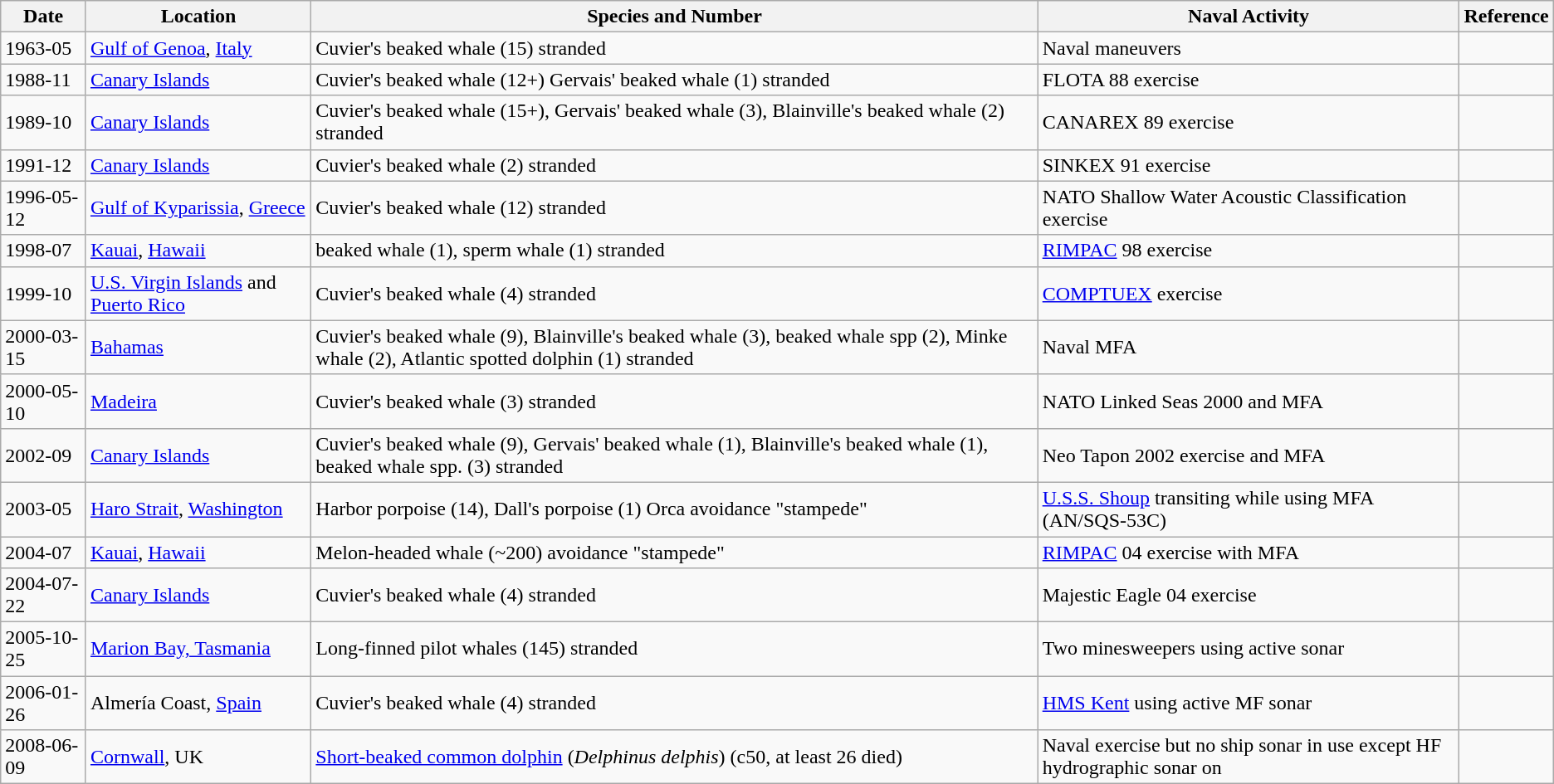<table class="wikitable" border="1">
<tr>
<th>Date</th>
<th>Location</th>
<th>Species and Number</th>
<th>Naval Activity</th>
<th>Reference</th>
</tr>
<tr>
<td>1963-05</td>
<td><a href='#'>Gulf of Genoa</a>, <a href='#'>Italy</a></td>
<td>Cuvier's beaked whale (15) stranded</td>
<td>Naval maneuvers</td>
<td></td>
</tr>
<tr>
<td>1988-11</td>
<td><a href='#'>Canary Islands</a></td>
<td>Cuvier's beaked whale (12+) Gervais' beaked whale (1) stranded</td>
<td>FLOTA 88 exercise</td>
<td></td>
</tr>
<tr>
<td>1989-10</td>
<td><a href='#'>Canary Islands</a></td>
<td>Cuvier's beaked whale (15+), Gervais' beaked whale (3), Blainville's beaked whale (2) stranded</td>
<td>CANAREX 89 exercise</td>
<td></td>
</tr>
<tr>
<td>1991-12</td>
<td><a href='#'>Canary Islands</a></td>
<td>Cuvier's beaked whale (2) stranded</td>
<td>SINKEX 91 exercise</td>
<td></td>
</tr>
<tr>
<td>1996-05-12</td>
<td><a href='#'>Gulf of Kyparissia</a>, <a href='#'>Greece</a></td>
<td>Cuvier's beaked whale (12) stranded</td>
<td>NATO Shallow Water Acoustic Classification exercise</td>
<td></td>
</tr>
<tr>
<td>1998-07</td>
<td><a href='#'>Kauai</a>, <a href='#'>Hawaii</a></td>
<td>beaked whale (1), sperm whale (1) stranded</td>
<td><a href='#'>RIMPAC</a> 98 exercise</td>
<td></td>
</tr>
<tr>
<td>1999-10</td>
<td><a href='#'>U.S. Virgin Islands</a> and <a href='#'>Puerto Rico</a></td>
<td>Cuvier's beaked whale (4) stranded</td>
<td><a href='#'>COMPTUEX</a> exercise</td>
<td></td>
</tr>
<tr>
<td>2000-03-15</td>
<td><a href='#'>Bahamas</a></td>
<td>Cuvier's beaked whale (9), Blainville's beaked whale (3), beaked whale spp (2), Minke whale (2), Atlantic spotted dolphin (1) stranded</td>
<td>Naval MFA</td>
<td></td>
</tr>
<tr>
<td>2000-05-10</td>
<td><a href='#'>Madeira</a></td>
<td>Cuvier's beaked whale (3) stranded</td>
<td>NATO Linked Seas 2000 and MFA</td>
<td></td>
</tr>
<tr>
<td>2002-09</td>
<td><a href='#'>Canary Islands</a></td>
<td>Cuvier's beaked whale (9), Gervais' beaked whale (1), Blainville's beaked whale (1), beaked whale spp. (3) stranded</td>
<td>Neo Tapon 2002 exercise and MFA</td>
<td></td>
</tr>
<tr>
<td>2003-05</td>
<td><a href='#'>Haro Strait</a>, <a href='#'>Washington</a></td>
<td>Harbor porpoise (14), Dall's porpoise (1) Orca avoidance "stampede"</td>
<td><a href='#'>U.S.S. Shoup</a> transiting while using MFA (AN/SQS-53C)</td>
<td></td>
</tr>
<tr>
<td>2004-07</td>
<td><a href='#'>Kauai</a>, <a href='#'>Hawaii</a></td>
<td>Melon-headed whale (~200) avoidance "stampede"</td>
<td><a href='#'>RIMPAC</a> 04 exercise with MFA</td>
<td></td>
</tr>
<tr>
<td>2004-07-22</td>
<td><a href='#'>Canary Islands</a></td>
<td>Cuvier's beaked whale (4) stranded</td>
<td>Majestic Eagle 04 exercise</td>
<td></td>
</tr>
<tr>
<td>2005-10-25</td>
<td><a href='#'>Marion Bay, Tasmania</a></td>
<td>Long-finned pilot whales (145) stranded</td>
<td>Two minesweepers using active sonar</td>
<td></td>
</tr>
<tr>
<td>2006-01-26</td>
<td>Almería Coast, <a href='#'>Spain</a></td>
<td>Cuvier's beaked whale (4) stranded</td>
<td><a href='#'>HMS Kent</a> using active MF sonar</td>
<td></td>
</tr>
<tr>
<td>2008-06-09</td>
<td><a href='#'>Cornwall</a>, UK</td>
<td><a href='#'>Short-beaked common dolphin</a> (<em>Delphinus delphis</em>) (c50, at least 26 died)</td>
<td>Naval exercise but no ship sonar in use except HF hydrographic sonar on </td>
<td></td>
</tr>
</table>
